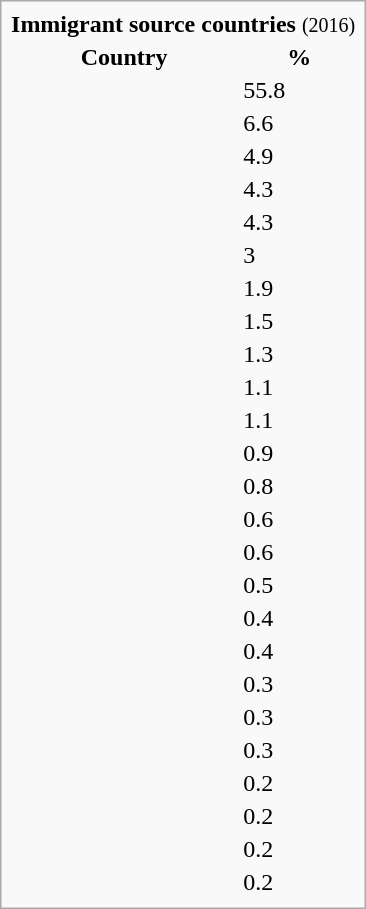<table class="infobox" style="float:right;">
<tr>
<td style="text-align:center;" colspan="2"><strong>Immigrant source countries</strong> <small>(2016)</small></td>
</tr>
<tr>
<th>Country</th>
<th>%</th>
</tr>
<tr>
<td></td>
<td>55.8</td>
</tr>
<tr>
<td></td>
<td>6.6</td>
</tr>
<tr>
<td></td>
<td>4.9</td>
</tr>
<tr>
<td></td>
<td>4.3</td>
</tr>
<tr>
<td></td>
<td>4.3</td>
</tr>
<tr>
<td></td>
<td>3</td>
</tr>
<tr>
<td></td>
<td>1.9</td>
</tr>
<tr>
<td></td>
<td>1.5</td>
</tr>
<tr>
<td></td>
<td>1.3</td>
</tr>
<tr>
<td></td>
<td>1.1</td>
</tr>
<tr>
<td></td>
<td>1.1</td>
</tr>
<tr>
<td></td>
<td>0.9</td>
</tr>
<tr>
<td></td>
<td>0.8</td>
</tr>
<tr>
<td></td>
<td>0.6</td>
</tr>
<tr>
<td></td>
<td>0.6</td>
</tr>
<tr>
<td></td>
<td>0.5</td>
</tr>
<tr>
<td></td>
<td>0.4</td>
</tr>
<tr>
<td></td>
<td>0.4</td>
</tr>
<tr>
<td></td>
<td>0.3</td>
</tr>
<tr>
<td></td>
<td>0.3</td>
</tr>
<tr>
<td></td>
<td>0.3</td>
</tr>
<tr>
<td></td>
<td>0.2</td>
</tr>
<tr>
<td></td>
<td>0.2</td>
</tr>
<tr>
<td></td>
<td>0.2</td>
</tr>
<tr>
<td></td>
<td>0.2</td>
</tr>
<tr>
</tr>
</table>
